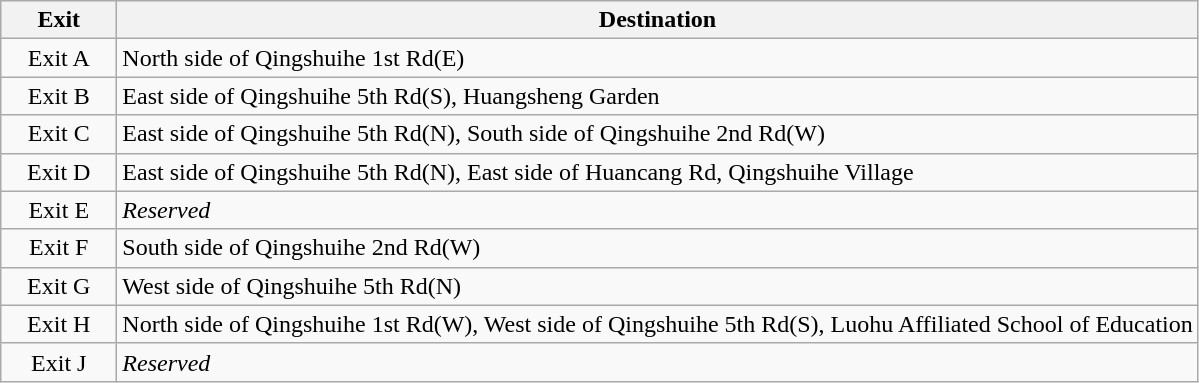<table class="wikitable">
<tr>
<th style="width:70px">Exit</th>
<th>Destination</th>
</tr>
<tr>
<td align="center">Exit A</td>
<td>North side of Qingshuihe 1st Rd(E)</td>
</tr>
<tr>
<td align="center">Exit B</td>
<td>East side of Qingshuihe 5th Rd(S), Huangsheng Garden</td>
</tr>
<tr>
<td align="center">Exit C</td>
<td>East side of Qingshuihe 5th Rd(N), South side of Qingshuihe 2nd Rd(W)</td>
</tr>
<tr>
<td align="center">Exit D</td>
<td>East side of Qingshuihe 5th Rd(N), East side of Huancang Rd, Qingshuihe Village</td>
</tr>
<tr>
<td align="center">Exit E</td>
<td><em>Reserved</em></td>
</tr>
<tr>
<td align="center">Exit F</td>
<td>South side of Qingshuihe 2nd Rd(W)</td>
</tr>
<tr>
<td align="center">Exit G</td>
<td>West side of Qingshuihe 5th Rd(N)</td>
</tr>
<tr>
<td align="center">Exit H</td>
<td>North side of Qingshuihe 1st Rd(W), West side of Qingshuihe 5th Rd(S), Luohu Affiliated School of Education</td>
</tr>
<tr>
<td align="center">Exit J</td>
<td><em>Reserved</em></td>
</tr>
</table>
